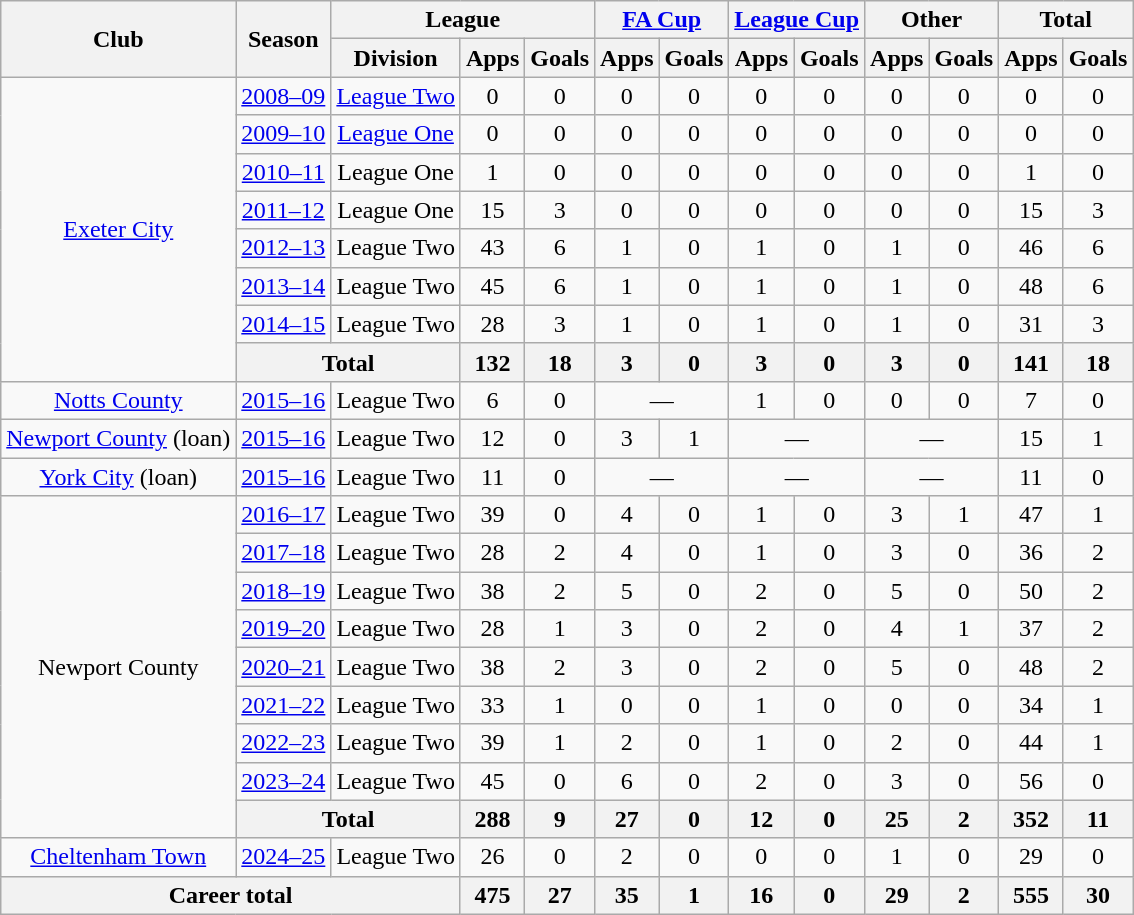<table class=wikitable style=text-align:center>
<tr>
<th rowspan=2>Club</th>
<th rowspan=2>Season</th>
<th colspan=3>League</th>
<th colspan=2><a href='#'>FA Cup</a></th>
<th colspan=2><a href='#'>League Cup</a></th>
<th colspan=2>Other</th>
<th colspan=2>Total</th>
</tr>
<tr>
<th>Division</th>
<th>Apps</th>
<th>Goals</th>
<th>Apps</th>
<th>Goals</th>
<th>Apps</th>
<th>Goals</th>
<th>Apps</th>
<th>Goals</th>
<th>Apps</th>
<th>Goals</th>
</tr>
<tr>
<td rowspan=8><a href='#'>Exeter City</a></td>
<td><a href='#'>2008–09</a></td>
<td><a href='#'>League Two</a></td>
<td>0</td>
<td>0</td>
<td>0</td>
<td>0</td>
<td>0</td>
<td>0</td>
<td>0</td>
<td>0</td>
<td>0</td>
<td>0</td>
</tr>
<tr>
<td><a href='#'>2009–10</a></td>
<td><a href='#'>League One</a></td>
<td>0</td>
<td>0</td>
<td>0</td>
<td>0</td>
<td>0</td>
<td>0</td>
<td>0</td>
<td>0</td>
<td>0</td>
<td>0</td>
</tr>
<tr>
<td><a href='#'>2010–11</a></td>
<td>League One</td>
<td>1</td>
<td>0</td>
<td>0</td>
<td>0</td>
<td>0</td>
<td>0</td>
<td>0</td>
<td>0</td>
<td>1</td>
<td>0</td>
</tr>
<tr>
<td><a href='#'>2011–12</a></td>
<td>League One</td>
<td>15</td>
<td>3</td>
<td>0</td>
<td>0</td>
<td>0</td>
<td>0</td>
<td>0</td>
<td>0</td>
<td>15</td>
<td>3</td>
</tr>
<tr>
<td><a href='#'>2012–13</a></td>
<td>League Two</td>
<td>43</td>
<td>6</td>
<td>1</td>
<td>0</td>
<td>1</td>
<td>0</td>
<td>1</td>
<td>0</td>
<td>46</td>
<td>6</td>
</tr>
<tr>
<td><a href='#'>2013–14</a></td>
<td>League Two</td>
<td>45</td>
<td>6</td>
<td>1</td>
<td>0</td>
<td>1</td>
<td>0</td>
<td>1</td>
<td>0</td>
<td>48</td>
<td>6</td>
</tr>
<tr>
<td><a href='#'>2014–15</a></td>
<td>League Two</td>
<td>28</td>
<td>3</td>
<td>1</td>
<td>0</td>
<td>1</td>
<td>0</td>
<td>1</td>
<td>0</td>
<td>31</td>
<td>3</td>
</tr>
<tr>
<th colspan=2>Total</th>
<th>132</th>
<th>18</th>
<th>3</th>
<th>0</th>
<th>3</th>
<th>0</th>
<th>3</th>
<th>0</th>
<th>141</th>
<th>18</th>
</tr>
<tr>
<td><a href='#'>Notts County</a></td>
<td><a href='#'>2015–16</a></td>
<td>League Two</td>
<td>6</td>
<td>0</td>
<td colspan=2>—</td>
<td>1</td>
<td>0</td>
<td>0</td>
<td>0</td>
<td>7</td>
<td>0</td>
</tr>
<tr>
<td><a href='#'>Newport County</a> (loan)</td>
<td><a href='#'>2015–16</a></td>
<td>League Two</td>
<td>12</td>
<td>0</td>
<td>3</td>
<td>1</td>
<td colspan=2>—</td>
<td colspan=2>—</td>
<td>15</td>
<td>1</td>
</tr>
<tr>
<td><a href='#'>York City</a> (loan)</td>
<td><a href='#'>2015–16</a></td>
<td>League Two</td>
<td>11</td>
<td>0</td>
<td colspan=2>—</td>
<td colspan=2>—</td>
<td colspan=2>—</td>
<td>11</td>
<td>0</td>
</tr>
<tr>
<td rowspan=9>Newport County</td>
<td><a href='#'>2016–17</a></td>
<td>League Two</td>
<td>39</td>
<td>0</td>
<td>4</td>
<td>0</td>
<td>1</td>
<td>0</td>
<td>3</td>
<td>1</td>
<td>47</td>
<td>1</td>
</tr>
<tr>
<td><a href='#'>2017–18</a></td>
<td>League Two</td>
<td>28</td>
<td>2</td>
<td>4</td>
<td>0</td>
<td>1</td>
<td>0</td>
<td>3</td>
<td>0</td>
<td>36</td>
<td>2</td>
</tr>
<tr>
<td><a href='#'>2018–19</a></td>
<td>League Two</td>
<td>38</td>
<td>2</td>
<td>5</td>
<td>0</td>
<td>2</td>
<td>0</td>
<td>5</td>
<td>0</td>
<td>50</td>
<td>2</td>
</tr>
<tr>
<td><a href='#'>2019–20</a></td>
<td>League Two</td>
<td>28</td>
<td>1</td>
<td>3</td>
<td>0</td>
<td>2</td>
<td>0</td>
<td>4</td>
<td>1</td>
<td>37</td>
<td>2</td>
</tr>
<tr>
<td><a href='#'>2020–21</a></td>
<td>League Two</td>
<td>38</td>
<td>2</td>
<td>3</td>
<td>0</td>
<td>2</td>
<td>0</td>
<td>5</td>
<td>0</td>
<td>48</td>
<td>2</td>
</tr>
<tr>
<td><a href='#'>2021–22</a></td>
<td>League Two</td>
<td>33</td>
<td>1</td>
<td>0</td>
<td>0</td>
<td>1</td>
<td>0</td>
<td>0</td>
<td>0</td>
<td>34</td>
<td>1</td>
</tr>
<tr>
<td><a href='#'>2022–23</a></td>
<td>League Two</td>
<td>39</td>
<td>1</td>
<td>2</td>
<td>0</td>
<td>1</td>
<td>0</td>
<td>2</td>
<td>0</td>
<td>44</td>
<td>1</td>
</tr>
<tr>
<td><a href='#'>2023–24</a></td>
<td>League Two</td>
<td>45</td>
<td>0</td>
<td>6</td>
<td>0</td>
<td>2</td>
<td>0</td>
<td>3</td>
<td>0</td>
<td>56</td>
<td>0</td>
</tr>
<tr>
<th colspan=2>Total</th>
<th>288</th>
<th>9</th>
<th>27</th>
<th>0</th>
<th>12</th>
<th>0</th>
<th>25</th>
<th>2</th>
<th>352</th>
<th>11</th>
</tr>
<tr>
<td><a href='#'>Cheltenham Town</a></td>
<td><a href='#'>2024–25</a></td>
<td>League Two</td>
<td>26</td>
<td>0</td>
<td>2</td>
<td>0</td>
<td>0</td>
<td>0</td>
<td>1</td>
<td>0</td>
<td>29</td>
<td>0</td>
</tr>
<tr>
<th colspan=3>Career total</th>
<th>475</th>
<th>27</th>
<th>35</th>
<th>1</th>
<th>16</th>
<th>0</th>
<th>29</th>
<th>2</th>
<th>555</th>
<th>30</th>
</tr>
</table>
